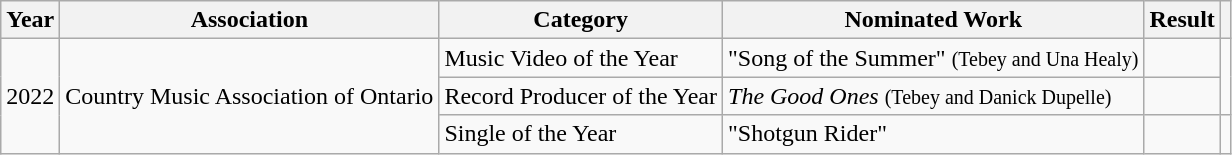<table class="wikitable">
<tr>
<th>Year</th>
<th>Association</th>
<th>Category</th>
<th>Nominated Work</th>
<th>Result</th>
<th></th>
</tr>
<tr>
<td rowspan="3">2022</td>
<td rowspan="3">Country Music Association of Ontario</td>
<td>Music Video of the Year</td>
<td>"Song of the Summer" <small>(Tebey and Una Healy)</small></td>
<td></td>
<td rowspan="2"></td>
</tr>
<tr>
<td>Record Producer of the Year</td>
<td><em>The Good Ones</em> <small>(Tebey and Danick Dupelle)</small></td>
<td></td>
</tr>
<tr>
<td>Single of the Year</td>
<td>"Shotgun Rider"</td>
<td></td>
<td></td>
</tr>
</table>
